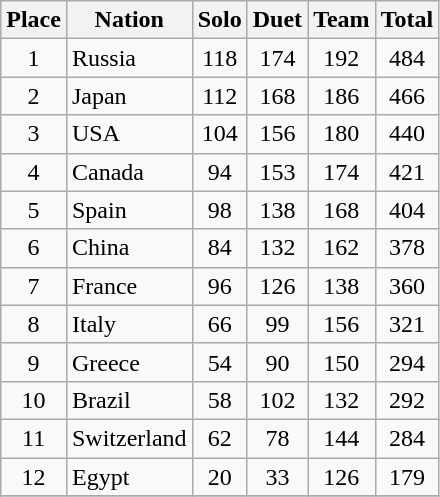<table class="wikitable sortable" style="text-align: center">
<tr>
<th>Place</th>
<th>Nation</th>
<th>Solo</th>
<th>Duet</th>
<th>Team</th>
<th>Total</th>
</tr>
<tr>
<td>1</td>
<td align=left> Russia</td>
<td>118</td>
<td>174</td>
<td>192</td>
<td>484</td>
</tr>
<tr>
<td>2</td>
<td align=left> Japan</td>
<td>112</td>
<td>168</td>
<td>186</td>
<td>466</td>
</tr>
<tr>
<td>3</td>
<td align=left> USA</td>
<td>104</td>
<td>156</td>
<td>180</td>
<td>440</td>
</tr>
<tr>
<td>4</td>
<td align=left> Canada</td>
<td>94</td>
<td>153</td>
<td>174</td>
<td>421</td>
</tr>
<tr>
<td>5</td>
<td align=left> Spain</td>
<td>98</td>
<td>138</td>
<td>168</td>
<td>404</td>
</tr>
<tr>
<td>6</td>
<td align=left> China</td>
<td>84</td>
<td>132</td>
<td>162</td>
<td>378</td>
</tr>
<tr>
<td>7</td>
<td align=left> France</td>
<td>96</td>
<td>126</td>
<td>138</td>
<td>360</td>
</tr>
<tr>
<td>8</td>
<td align=left> Italy</td>
<td>66</td>
<td>99</td>
<td>156</td>
<td>321</td>
</tr>
<tr>
<td>9</td>
<td align=left> Greece</td>
<td>54</td>
<td>90</td>
<td>150</td>
<td>294</td>
</tr>
<tr>
<td>10</td>
<td align=left> Brazil</td>
<td>58</td>
<td>102</td>
<td>132</td>
<td>292</td>
</tr>
<tr>
<td>11</td>
<td align=left> Switzerland</td>
<td>62</td>
<td>78</td>
<td>144</td>
<td>284</td>
</tr>
<tr>
<td>12</td>
<td align=left> Egypt</td>
<td>20</td>
<td>33</td>
<td>126</td>
<td>179</td>
</tr>
<tr>
</tr>
</table>
